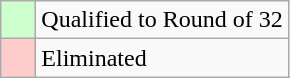<table class="wikitable">
<tr>
<td style="background: #ccffcc;">    </td>
<td>Qualified to Round of 32</td>
</tr>
<tr>
<td style="background: #ffcccc;">    </td>
<td>Eliminated</td>
</tr>
</table>
